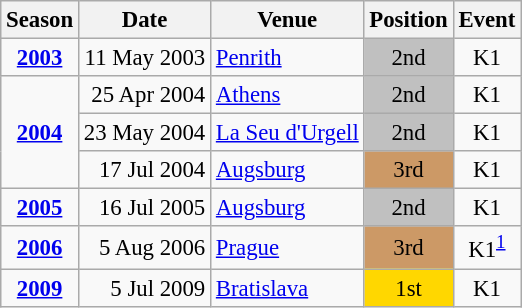<table class="wikitable" style="text-align:center; font-size:95%;">
<tr>
<th>Season</th>
<th>Date</th>
<th>Venue</th>
<th>Position</th>
<th>Event</th>
</tr>
<tr>
<td><strong><a href='#'>2003</a></strong></td>
<td align=right>11 May 2003</td>
<td align=left><a href='#'>Penrith</a></td>
<td bgcolor=silver>2nd</td>
<td>K1</td>
</tr>
<tr>
<td rowspan=3><strong><a href='#'>2004</a></strong></td>
<td align=right>25 Apr 2004</td>
<td align=left><a href='#'>Athens</a></td>
<td bgcolor=silver>2nd</td>
<td>K1</td>
</tr>
<tr>
<td align=right>23 May 2004</td>
<td align=left><a href='#'>La Seu d'Urgell</a></td>
<td bgcolor=silver>2nd</td>
<td>K1</td>
</tr>
<tr>
<td align=right>17 Jul 2004</td>
<td align=left><a href='#'>Augsburg</a></td>
<td bgcolor=cc9966>3rd</td>
<td>K1</td>
</tr>
<tr>
<td><strong><a href='#'>2005</a></strong></td>
<td align=right>16 Jul 2005</td>
<td align=left><a href='#'>Augsburg</a></td>
<td bgcolor=silver>2nd</td>
<td>K1</td>
</tr>
<tr>
<td><strong><a href='#'>2006</a></strong></td>
<td align=right>5 Aug 2006</td>
<td align=left><a href='#'>Prague</a></td>
<td bgcolor=cc9966>3rd</td>
<td>K1<sup><a href='#'>1</a></sup></td>
</tr>
<tr>
<td><strong><a href='#'>2009</a></strong></td>
<td align=right>5 Jul 2009</td>
<td align=left><a href='#'>Bratislava</a></td>
<td bgcolor=gold>1st</td>
<td>K1</td>
</tr>
</table>
